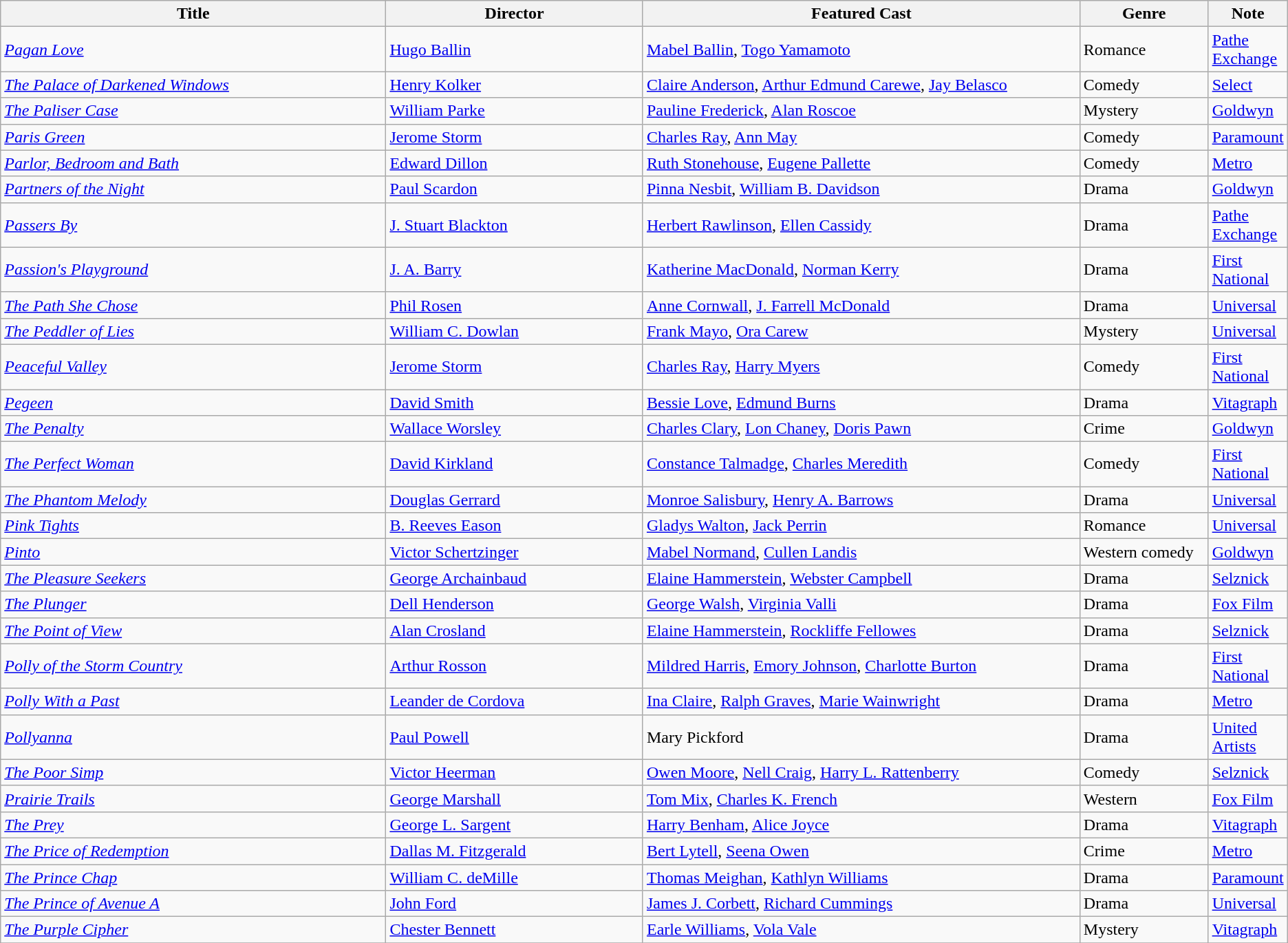<table class="wikitable">
<tr>
<th style="width:30%;">Title</th>
<th style="width:20%;">Director</th>
<th style="width:34%;">Featured Cast</th>
<th style="width:10%;">Genre</th>
<th style="width:10%;">Note</th>
</tr>
<tr>
<td><em><a href='#'>Pagan Love</a></em></td>
<td><a href='#'>Hugo Ballin</a></td>
<td><a href='#'>Mabel Ballin</a>, <a href='#'>Togo Yamamoto</a></td>
<td>Romance</td>
<td><a href='#'>Pathe Exchange</a></td>
</tr>
<tr>
<td><em><a href='#'>The Palace of Darkened Windows</a></em></td>
<td><a href='#'>Henry Kolker</a></td>
<td><a href='#'>Claire Anderson</a>, <a href='#'>Arthur Edmund Carewe</a>, <a href='#'>Jay Belasco</a></td>
<td>Comedy</td>
<td><a href='#'>Select</a></td>
</tr>
<tr>
<td><em><a href='#'>The Paliser Case</a></em></td>
<td><a href='#'>William Parke</a></td>
<td><a href='#'>Pauline Frederick</a>, <a href='#'>Alan Roscoe</a></td>
<td>Mystery</td>
<td><a href='#'>Goldwyn</a></td>
</tr>
<tr>
<td><em><a href='#'>Paris Green</a></em></td>
<td><a href='#'>Jerome Storm</a></td>
<td><a href='#'>Charles Ray</a>, <a href='#'>Ann May</a></td>
<td>Comedy</td>
<td><a href='#'>Paramount</a></td>
</tr>
<tr>
<td><em><a href='#'>Parlor, Bedroom and Bath</a></em></td>
<td><a href='#'>Edward Dillon</a></td>
<td><a href='#'>Ruth Stonehouse</a>, <a href='#'>Eugene Pallette</a></td>
<td>Comedy</td>
<td><a href='#'>Metro</a></td>
</tr>
<tr>
<td><em><a href='#'>Partners of the Night</a></em></td>
<td><a href='#'>Paul Scardon</a></td>
<td><a href='#'>Pinna Nesbit</a>, <a href='#'>William B. Davidson</a></td>
<td>Drama</td>
<td><a href='#'>Goldwyn</a></td>
</tr>
<tr>
<td><em> <a href='#'>Passers By</a></em></td>
<td><a href='#'>J. Stuart Blackton</a></td>
<td><a href='#'>Herbert Rawlinson</a>, <a href='#'>Ellen Cassidy</a></td>
<td>Drama</td>
<td><a href='#'>Pathe Exchange</a></td>
</tr>
<tr>
<td><em><a href='#'>Passion's Playground</a></em></td>
<td><a href='#'>J. A. Barry</a></td>
<td><a href='#'>Katherine MacDonald</a>, <a href='#'>Norman Kerry</a></td>
<td>Drama</td>
<td><a href='#'>First National</a></td>
</tr>
<tr>
<td><em><a href='#'>The Path She Chose</a></em></td>
<td><a href='#'>Phil Rosen</a></td>
<td><a href='#'>Anne Cornwall</a>, <a href='#'>J. Farrell McDonald</a></td>
<td>Drama</td>
<td><a href='#'>Universal</a></td>
</tr>
<tr>
<td><em><a href='#'>The Peddler of Lies</a></em></td>
<td><a href='#'>William C. Dowlan</a></td>
<td><a href='#'>Frank Mayo</a>, <a href='#'>Ora Carew</a></td>
<td>Mystery</td>
<td><a href='#'>Universal</a></td>
</tr>
<tr>
<td><em><a href='#'>Peaceful Valley</a></em></td>
<td><a href='#'>Jerome Storm</a></td>
<td><a href='#'>Charles Ray</a>, <a href='#'>Harry Myers</a></td>
<td>Comedy</td>
<td><a href='#'>First National</a></td>
</tr>
<tr>
<td><em><a href='#'>Pegeen</a></em></td>
<td><a href='#'>David Smith</a></td>
<td><a href='#'>Bessie Love</a>, <a href='#'>Edmund Burns</a></td>
<td>Drama</td>
<td><a href='#'>Vitagraph</a></td>
</tr>
<tr>
<td><em><a href='#'>The Penalty</a></em></td>
<td><a href='#'>Wallace Worsley</a></td>
<td><a href='#'>Charles Clary</a>, <a href='#'>Lon Chaney</a>, <a href='#'>Doris Pawn</a></td>
<td>Crime</td>
<td><a href='#'>Goldwyn</a></td>
</tr>
<tr>
<td><em><a href='#'>The Perfect Woman</a></em></td>
<td><a href='#'>David Kirkland</a></td>
<td><a href='#'>Constance Talmadge</a>, <a href='#'>Charles Meredith</a></td>
<td>Comedy</td>
<td><a href='#'>First National</a></td>
</tr>
<tr>
<td><em><a href='#'>The Phantom Melody</a></em></td>
<td><a href='#'>Douglas Gerrard</a></td>
<td><a href='#'>Monroe Salisbury</a>, <a href='#'>Henry A. Barrows</a></td>
<td>Drama</td>
<td><a href='#'>Universal</a></td>
</tr>
<tr>
<td><em><a href='#'>Pink Tights</a></em></td>
<td><a href='#'>B. Reeves Eason</a></td>
<td><a href='#'>Gladys Walton</a>, <a href='#'>Jack Perrin</a></td>
<td>Romance</td>
<td><a href='#'>Universal</a></td>
</tr>
<tr>
<td><em><a href='#'>Pinto</a></em></td>
<td><a href='#'>Victor Schertzinger</a></td>
<td><a href='#'>Mabel Normand</a>, <a href='#'>Cullen Landis</a></td>
<td>Western comedy</td>
<td><a href='#'>Goldwyn</a></td>
</tr>
<tr>
<td><em><a href='#'>The Pleasure Seekers</a></em></td>
<td><a href='#'>George Archainbaud</a></td>
<td><a href='#'>Elaine Hammerstein</a>, <a href='#'>Webster Campbell</a></td>
<td>Drama</td>
<td><a href='#'>Selznick</a></td>
</tr>
<tr>
<td><em><a href='#'>The Plunger</a></em></td>
<td><a href='#'>Dell Henderson</a></td>
<td><a href='#'>George Walsh</a>, <a href='#'>Virginia Valli</a></td>
<td>Drama</td>
<td><a href='#'>Fox Film</a></td>
</tr>
<tr>
<td><em><a href='#'>The Point of View</a></em></td>
<td><a href='#'>Alan Crosland</a></td>
<td><a href='#'>Elaine Hammerstein</a>, <a href='#'>Rockliffe Fellowes</a></td>
<td>Drama</td>
<td><a href='#'>Selznick</a></td>
</tr>
<tr>
<td><em><a href='#'>Polly of the Storm Country</a></em></td>
<td><a href='#'>Arthur Rosson</a></td>
<td><a href='#'>Mildred Harris</a>, <a href='#'>Emory Johnson</a>, <a href='#'>Charlotte Burton</a></td>
<td>Drama</td>
<td><a href='#'>First National</a></td>
</tr>
<tr>
<td><em><a href='#'>Polly With a Past</a></em></td>
<td><a href='#'>Leander de Cordova</a></td>
<td><a href='#'>Ina Claire</a>, <a href='#'>Ralph Graves</a>, <a href='#'>Marie Wainwright</a></td>
<td>Drama</td>
<td><a href='#'>Metro</a></td>
</tr>
<tr>
<td><em><a href='#'>Pollyanna</a></em></td>
<td><a href='#'>Paul Powell</a></td>
<td>Mary Pickford</td>
<td>Drama</td>
<td><a href='#'>United Artists</a></td>
</tr>
<tr>
<td><em><a href='#'>The Poor Simp</a></em></td>
<td><a href='#'>Victor Heerman</a></td>
<td><a href='#'>Owen Moore</a>, <a href='#'>Nell Craig</a>, <a href='#'>Harry L. Rattenberry</a></td>
<td>Comedy</td>
<td><a href='#'>Selznick</a></td>
</tr>
<tr>
<td><em><a href='#'>Prairie Trails</a></em></td>
<td><a href='#'>George Marshall</a></td>
<td><a href='#'>Tom Mix</a>, <a href='#'>Charles K. French</a></td>
<td>Western</td>
<td><a href='#'>Fox Film</a></td>
</tr>
<tr>
<td><em><a href='#'>The Prey</a></em></td>
<td><a href='#'>George L. Sargent</a></td>
<td><a href='#'>Harry Benham</a>, <a href='#'>Alice Joyce</a></td>
<td>Drama</td>
<td><a href='#'>Vitagraph</a></td>
</tr>
<tr>
<td><em><a href='#'>The Price of Redemption</a></em></td>
<td><a href='#'>Dallas M. Fitzgerald</a></td>
<td><a href='#'>Bert Lytell</a>, <a href='#'>Seena Owen</a></td>
<td>Crime</td>
<td><a href='#'>Metro</a></td>
</tr>
<tr>
<td><em><a href='#'>The Prince Chap</a></em></td>
<td><a href='#'>William C. deMille</a></td>
<td><a href='#'>Thomas Meighan</a>, <a href='#'>Kathlyn Williams</a></td>
<td>Drama</td>
<td><a href='#'>Paramount</a></td>
</tr>
<tr>
<td><em><a href='#'>The Prince of Avenue A</a></em></td>
<td><a href='#'>John Ford</a></td>
<td><a href='#'>James J. Corbett</a>, <a href='#'>Richard Cummings</a></td>
<td>Drama</td>
<td><a href='#'>Universal</a></td>
</tr>
<tr>
<td><em><a href='#'>The Purple Cipher</a></em></td>
<td><a href='#'>Chester Bennett</a></td>
<td><a href='#'>Earle Williams</a>, <a href='#'>Vola Vale</a></td>
<td>Mystery</td>
<td><a href='#'>Vitagraph</a></td>
</tr>
<tr>
</tr>
</table>
